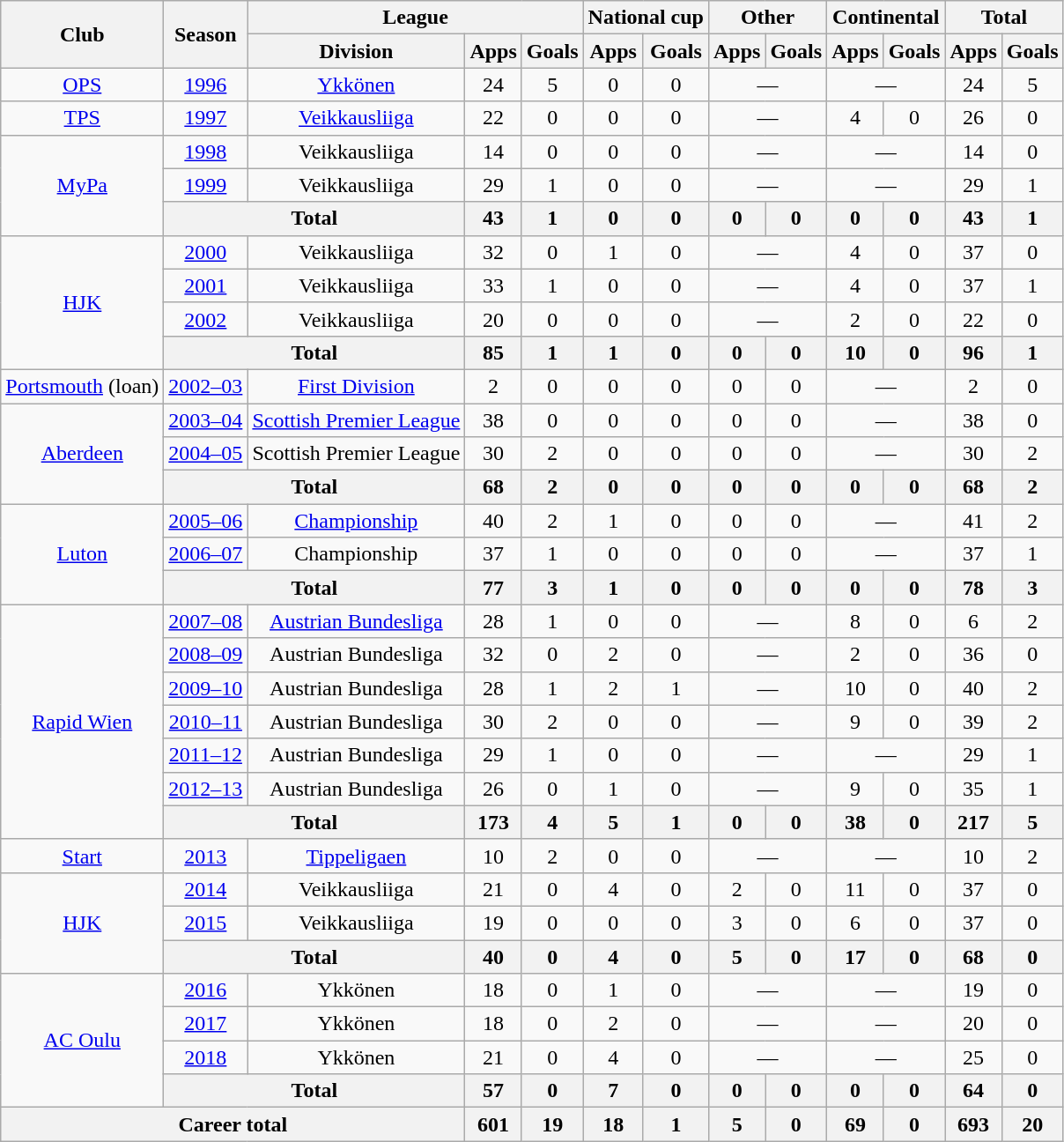<table class="wikitable" style="text-align:center">
<tr>
<th rowspan="2">Club</th>
<th rowspan="2">Season</th>
<th colspan="3">League</th>
<th colspan="2">National cup</th>
<th colspan="2">Other</th>
<th colspan="2">Continental</th>
<th colspan="2">Total</th>
</tr>
<tr>
<th>Division</th>
<th>Apps</th>
<th>Goals</th>
<th>Apps</th>
<th>Goals</th>
<th>Apps</th>
<th>Goals</th>
<th>Apps</th>
<th>Goals</th>
<th>Apps</th>
<th>Goals</th>
</tr>
<tr>
<td><a href='#'>OPS</a></td>
<td><a href='#'>1996</a></td>
<td><a href='#'>Ykkönen</a></td>
<td>24</td>
<td>5</td>
<td>0</td>
<td>0</td>
<td colspan="2">—</td>
<td colspan="2">—</td>
<td>24</td>
<td>5</td>
</tr>
<tr>
<td><a href='#'>TPS</a></td>
<td><a href='#'>1997</a></td>
<td><a href='#'>Veikkausliiga</a></td>
<td>22</td>
<td>0</td>
<td>0</td>
<td>0</td>
<td colspan="2">—</td>
<td>4</td>
<td>0</td>
<td>26</td>
<td>0</td>
</tr>
<tr>
<td rowspan=3><a href='#'>MyPa</a></td>
<td><a href='#'>1998</a></td>
<td>Veikkausliiga</td>
<td>14</td>
<td>0</td>
<td>0</td>
<td>0</td>
<td colspan="2">—</td>
<td colspan="2">—</td>
<td>14</td>
<td>0</td>
</tr>
<tr>
<td><a href='#'>1999</a></td>
<td>Veikkausliiga</td>
<td>29</td>
<td>1</td>
<td>0</td>
<td>0</td>
<td colspan="2">—</td>
<td colspan="2">—</td>
<td>29</td>
<td>1</td>
</tr>
<tr>
<th colspan="2">Total</th>
<th>43</th>
<th>1</th>
<th>0</th>
<th>0</th>
<th>0</th>
<th>0</th>
<th>0</th>
<th>0</th>
<th>43</th>
<th>1</th>
</tr>
<tr>
<td rowspan=4><a href='#'>HJK</a></td>
<td><a href='#'>2000</a></td>
<td>Veikkausliiga</td>
<td>32</td>
<td>0</td>
<td>1</td>
<td>0</td>
<td colspan="2">—</td>
<td>4</td>
<td>0</td>
<td>37</td>
<td>0</td>
</tr>
<tr>
<td><a href='#'>2001</a></td>
<td>Veikkausliiga</td>
<td>33</td>
<td>1</td>
<td>0</td>
<td>0</td>
<td colspan="2">—</td>
<td>4</td>
<td>0</td>
<td>37</td>
<td>1</td>
</tr>
<tr>
<td><a href='#'>2002</a></td>
<td>Veikkausliiga</td>
<td>20</td>
<td>0</td>
<td>0</td>
<td>0</td>
<td colspan="2">—</td>
<td>2</td>
<td>0</td>
<td>22</td>
<td>0</td>
</tr>
<tr>
<th colspan="2">Total</th>
<th>85</th>
<th>1</th>
<th>1</th>
<th>0</th>
<th>0</th>
<th>0</th>
<th>10</th>
<th>0</th>
<th>96</th>
<th>1</th>
</tr>
<tr>
<td><a href='#'>Portsmouth</a> (loan)</td>
<td><a href='#'>2002–03</a></td>
<td><a href='#'>First Division</a></td>
<td>2</td>
<td>0</td>
<td>0</td>
<td>0</td>
<td>0</td>
<td>0</td>
<td colspan="2">—</td>
<td>2</td>
<td>0</td>
</tr>
<tr>
<td rowspan=3><a href='#'>Aberdeen</a></td>
<td><a href='#'>2003–04</a></td>
<td><a href='#'>Scottish Premier League</a></td>
<td>38</td>
<td>0</td>
<td>0</td>
<td>0</td>
<td>0</td>
<td>0</td>
<td colspan="2">—</td>
<td>38</td>
<td>0</td>
</tr>
<tr>
<td><a href='#'>2004–05</a></td>
<td>Scottish Premier League</td>
<td>30</td>
<td>2</td>
<td>0</td>
<td>0</td>
<td>0</td>
<td>0</td>
<td colspan="2">—</td>
<td>30</td>
<td>2</td>
</tr>
<tr>
<th colspan="2">Total</th>
<th>68</th>
<th>2</th>
<th>0</th>
<th>0</th>
<th>0</th>
<th>0</th>
<th>0</th>
<th>0</th>
<th>68</th>
<th>2</th>
</tr>
<tr>
<td rowspan=3><a href='#'>Luton</a></td>
<td><a href='#'>2005–06</a></td>
<td><a href='#'>Championship</a></td>
<td>40</td>
<td>2</td>
<td>1</td>
<td>0</td>
<td>0</td>
<td>0</td>
<td colspan="2">—</td>
<td>41</td>
<td>2</td>
</tr>
<tr>
<td><a href='#'>2006–07</a></td>
<td>Championship</td>
<td>37</td>
<td>1</td>
<td>0</td>
<td>0</td>
<td>0</td>
<td>0</td>
<td colspan="2">—</td>
<td>37</td>
<td>1</td>
</tr>
<tr>
<th colspan="2">Total</th>
<th>77</th>
<th>3</th>
<th>1</th>
<th>0</th>
<th>0</th>
<th>0</th>
<th>0</th>
<th>0</th>
<th>78</th>
<th>3</th>
</tr>
<tr>
<td rowspan="7"><a href='#'>Rapid Wien</a></td>
<td><a href='#'>2007–08</a></td>
<td><a href='#'>Austrian Bundesliga</a></td>
<td>28</td>
<td>1</td>
<td>0</td>
<td>0</td>
<td colspan="2">—</td>
<td>8</td>
<td>0</td>
<td>6</td>
<td>2</td>
</tr>
<tr>
<td><a href='#'>2008–09</a></td>
<td>Austrian Bundesliga</td>
<td>32</td>
<td>0</td>
<td>2</td>
<td>0</td>
<td colspan="2">—</td>
<td>2</td>
<td>0</td>
<td>36</td>
<td>0</td>
</tr>
<tr>
<td><a href='#'>2009–10</a></td>
<td>Austrian Bundesliga</td>
<td>28</td>
<td>1</td>
<td>2</td>
<td>1</td>
<td colspan="2">—</td>
<td>10</td>
<td>0</td>
<td>40</td>
<td>2</td>
</tr>
<tr>
<td><a href='#'>2010–11</a></td>
<td>Austrian Bundesliga</td>
<td>30</td>
<td>2</td>
<td>0</td>
<td>0</td>
<td colspan="2">—</td>
<td>9</td>
<td>0</td>
<td>39</td>
<td>2</td>
</tr>
<tr>
<td><a href='#'>2011–12</a></td>
<td>Austrian Bundesliga</td>
<td>29</td>
<td>1</td>
<td>0</td>
<td>0</td>
<td colspan="2">—</td>
<td colspan="2">—</td>
<td>29</td>
<td>1</td>
</tr>
<tr>
<td><a href='#'>2012–13</a></td>
<td>Austrian Bundesliga</td>
<td>26</td>
<td>0</td>
<td>1</td>
<td>0</td>
<td colspan="2">—</td>
<td>9</td>
<td>0</td>
<td>35</td>
<td>1</td>
</tr>
<tr>
<th colspan="2">Total</th>
<th>173</th>
<th>4</th>
<th>5</th>
<th>1</th>
<th>0</th>
<th>0</th>
<th>38</th>
<th>0</th>
<th>217</th>
<th>5</th>
</tr>
<tr>
<td><a href='#'>Start</a></td>
<td><a href='#'>2013</a></td>
<td><a href='#'>Tippeligaen</a></td>
<td>10</td>
<td>2</td>
<td>0</td>
<td>0</td>
<td colspan="2">—</td>
<td colspan="2">—</td>
<td>10</td>
<td>2</td>
</tr>
<tr>
<td rowspan=3><a href='#'>HJK</a></td>
<td><a href='#'>2014</a></td>
<td>Veikkausliiga</td>
<td>21</td>
<td>0</td>
<td>4</td>
<td>0</td>
<td>2</td>
<td>0</td>
<td>11</td>
<td>0</td>
<td>37</td>
<td>0</td>
</tr>
<tr>
<td><a href='#'>2015</a></td>
<td>Veikkausliiga</td>
<td>19</td>
<td>0</td>
<td>0</td>
<td>0</td>
<td>3</td>
<td>0</td>
<td>6</td>
<td>0</td>
<td>37</td>
<td>0</td>
</tr>
<tr>
<th colspan="2">Total</th>
<th>40</th>
<th>0</th>
<th>4</th>
<th>0</th>
<th>5</th>
<th>0</th>
<th>17</th>
<th>0</th>
<th>68</th>
<th>0</th>
</tr>
<tr>
<td rowspan=4><a href='#'>AC Oulu</a></td>
<td><a href='#'>2016</a></td>
<td>Ykkönen</td>
<td>18</td>
<td>0</td>
<td>1</td>
<td>0</td>
<td colspan="2">—</td>
<td colspan="2">—</td>
<td>19</td>
<td>0</td>
</tr>
<tr>
<td><a href='#'>2017</a></td>
<td>Ykkönen</td>
<td>18</td>
<td>0</td>
<td>2</td>
<td>0</td>
<td colspan="2">—</td>
<td colspan="2">—</td>
<td>20</td>
<td>0</td>
</tr>
<tr>
<td><a href='#'>2018</a></td>
<td>Ykkönen</td>
<td>21</td>
<td>0</td>
<td>4</td>
<td>0</td>
<td colspan="2">—</td>
<td colspan="2">—</td>
<td>25</td>
<td>0</td>
</tr>
<tr>
<th colspan="2">Total</th>
<th>57</th>
<th>0</th>
<th>7</th>
<th>0</th>
<th>0</th>
<th>0</th>
<th>0</th>
<th>0</th>
<th>64</th>
<th>0</th>
</tr>
<tr>
<th colspan="3">Career total</th>
<th>601</th>
<th>19</th>
<th>18</th>
<th>1</th>
<th>5</th>
<th>0</th>
<th>69</th>
<th>0</th>
<th>693</th>
<th>20</th>
</tr>
</table>
